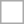<table style="border:solid 1px #aaa;" cellpadding="7" cellspacing="0">
<tr>
<td></td>
</tr>
</table>
